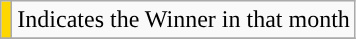<table class="wikitable">
<tr>
<td align=center style="background-color:#ffd700"></td>
<td>Indicates the Winner in that month</td>
</tr>
<tr>
</tr>
</table>
